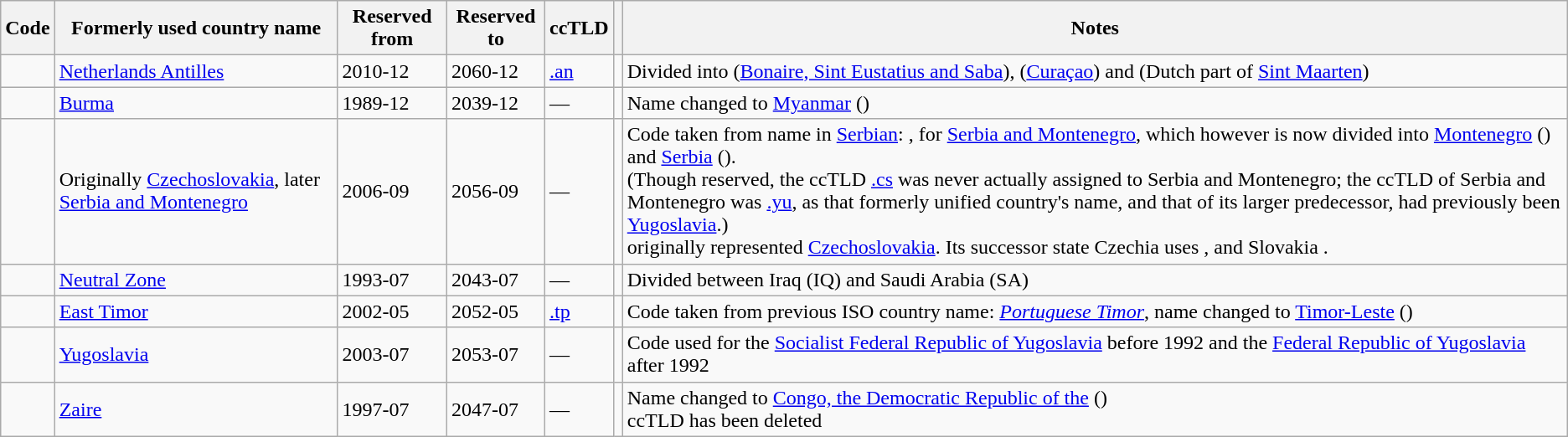<table class="wikitable sortable">
<tr>
<th>Code</th>
<th>Formerly used country name</th>
<th>Reserved from</th>
<th>Reserved to</th>
<th>ccTLD</th>
<th></th>
<th class="unsortable">Notes</th>
</tr>
<tr>
<td id="AN"><a href='#'></a></td>
<td><a href='#'>Netherlands Antilles</a></td>
<td>2010-12</td>
<td>2060-12</td>
<td><a href='#'>.an</a></td>
<td><a href='#'></a></td>
<td>Divided into  (<a href='#'>Bonaire, Sint Eustatius and Saba</a>),  (<a href='#'>Curaçao</a>) and  (Dutch part of <a href='#'>Sint Maarten</a>)</td>
</tr>
<tr>
<td id="BU"></td>
<td><a href='#'>Burma</a></td>
<td>1989-12</td>
<td>2039-12</td>
<td>—</td>
<td><a href='#'></a></td>
<td>Name changed to <a href='#'>Myanmar</a> ()</td>
</tr>
<tr>
<td id="CS"><a href='#'></a></td>
<td>Originally <a href='#'>Czechoslovakia</a>, later <a href='#'>Serbia and Montenegro</a></td>
<td>2006-09</td>
<td>2056-09</td>
<td>—</td>
<td><a href='#'></a><br><a href='#'></a></td>
<td>Code taken from name in <a href='#'>Serbian</a>: <em></em>, for <a href='#'>Serbia and Montenegro</a>, which however is now divided into <a href='#'>Montenegro</a> () and <a href='#'>Serbia</a> ().<br>(Though reserved, the ccTLD <a href='#'>.cs</a> was never actually assigned to Serbia and Montenegro; the ccTLD of Serbia and Montenegro was <a href='#'>.yu</a>, as that formerly unified country's name, and that of its larger predecessor, had previously been <a href='#'>Yugoslavia</a>.)<br> originally represented <a href='#'>Czechoslovakia</a>. Its successor state Czechia uses , and Slovakia .</td>
</tr>
<tr>
<td id="NT"></td>
<td><a href='#'>Neutral Zone</a></td>
<td>1993-07</td>
<td>2043-07</td>
<td>—</td>
<td><a href='#'></a></td>
<td>Divided between Iraq (IQ) and Saudi Arabia (SA)</td>
</tr>
<tr>
<td id="TP"><a href='#'></a></td>
<td><a href='#'>East Timor</a></td>
<td>2002-05</td>
<td>2052-05</td>
<td><a href='#'>.tp</a></td>
<td><a href='#'></a></td>
<td>Code taken from previous ISO country name: <em><a href='#'>Portuguese Timor</a></em>, name changed to <a href='#'>Timor-Leste</a> ()</td>
</tr>
<tr>
<td id="YU"><a href='#'></a></td>
<td><a href='#'>Yugoslavia</a></td>
<td>2003-07</td>
<td>2053-07</td>
<td>—</td>
<td><a href='#'></a></td>
<td>Code used for the <a href='#'>Socialist Federal Republic of Yugoslavia</a> before 1992 and the <a href='#'>Federal Republic of Yugoslavia</a> after 1992</td>
</tr>
<tr>
<td id="ZR"></td>
<td><a href='#'>Zaire</a></td>
<td>1997-07</td>
<td>2047-07</td>
<td>—</td>
<td><a href='#'></a></td>
<td>Name changed to <a href='#'>Congo, the Democratic Republic of the</a> ()<br>ccTLD  has been deleted</td>
</tr>
</table>
